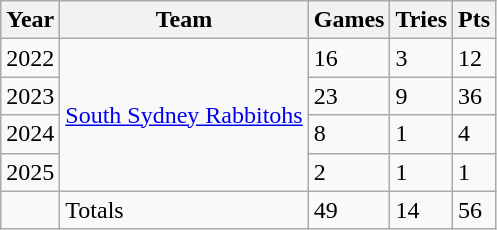<table class="wikitable">
<tr>
<th>Year</th>
<th>Team</th>
<th>Games</th>
<th>Tries</th>
<th>Pts</th>
</tr>
<tr>
<td>2022</td>
<td rowspan="4"> <a href='#'>South Sydney Rabbitohs</a></td>
<td>16</td>
<td>3</td>
<td>12</td>
</tr>
<tr>
<td>2023</td>
<td>23</td>
<td>9</td>
<td>36</td>
</tr>
<tr>
<td>2024</td>
<td>8</td>
<td>1</td>
<td>4</td>
</tr>
<tr>
<td>2025</td>
<td>2</td>
<td>1</td>
<td>1</td>
</tr>
<tr>
<td></td>
<td>Totals</td>
<td>49</td>
<td>14</td>
<td>56</td>
</tr>
</table>
